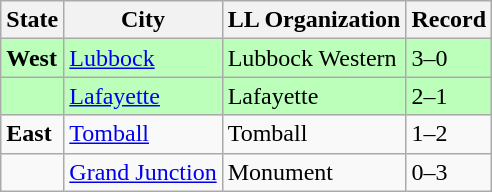<table class="wikitable">
<tr>
<th>State</th>
<th>City</th>
<th>LL Organization</th>
<th>Record</th>
</tr>
<tr bgcolor=#bbffbb>
<td><strong> West</strong></td>
<td><a href='#'>Lubbock</a></td>
<td>Lubbock Western</td>
<td>3–0</td>
</tr>
<tr bgcolor=#bbffbb>
<td><strong></strong></td>
<td><a href='#'>Lafayette</a></td>
<td>Lafayette</td>
<td>2–1</td>
</tr>
<tr>
<td><strong> East</strong></td>
<td><a href='#'>Tomball</a></td>
<td>Tomball</td>
<td>1–2</td>
</tr>
<tr>
<td><strong></strong></td>
<td><a href='#'>Grand Junction</a></td>
<td>Monument</td>
<td>0–3</td>
</tr>
</table>
